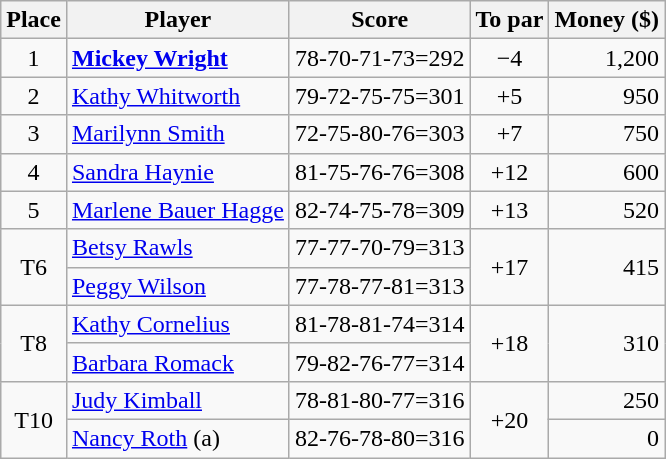<table class="wikitable">
<tr>
<th>Place</th>
<th>Player</th>
<th>Score</th>
<th>To par</th>
<th>Money ($)</th>
</tr>
<tr>
<td align=center>1</td>
<td> <strong><a href='#'>Mickey Wright</a></strong></td>
<td>78-70-71-73=292</td>
<td align=center>−4</td>
<td align=right>1,200</td>
</tr>
<tr>
<td align=center>2</td>
<td> <a href='#'>Kathy Whitworth</a></td>
<td>79-72-75-75=301</td>
<td align=center>+5</td>
<td align=right>950</td>
</tr>
<tr>
<td align=center>3</td>
<td> <a href='#'>Marilynn Smith</a></td>
<td>72-75-80-76=303</td>
<td align=center>+7</td>
<td align=right>750</td>
</tr>
<tr>
<td align=center>4</td>
<td> <a href='#'>Sandra Haynie</a></td>
<td>81-75-76-76=308</td>
<td align=center>+12</td>
<td align=right>600</td>
</tr>
<tr>
<td align=center>5</td>
<td> <a href='#'>Marlene Bauer Hagge</a></td>
<td>82-74-75-78=309</td>
<td align=center>+13</td>
<td align=right>520</td>
</tr>
<tr>
<td align=center rowspan=2>T6</td>
<td> <a href='#'>Betsy Rawls</a></td>
<td>77-77-70-79=313</td>
<td align=center rowspan=2>+17</td>
<td align=right rowspan=2>415</td>
</tr>
<tr>
<td> <a href='#'>Peggy Wilson</a></td>
<td>77-78-77-81=313</td>
</tr>
<tr>
<td align=center rowspan=2>T8</td>
<td> <a href='#'>Kathy Cornelius</a></td>
<td>81-78-81-74=314</td>
<td align=center rowspan=2>+18</td>
<td align=right rowspan=2>310</td>
</tr>
<tr>
<td> <a href='#'>Barbara Romack</a></td>
<td>79-82-76-77=314</td>
</tr>
<tr>
<td align=center rowspan=2>T10</td>
<td> <a href='#'>Judy Kimball</a></td>
<td>78-81-80-77=316</td>
<td align=center rowspan=2>+20</td>
<td align=right>250</td>
</tr>
<tr>
<td> <a href='#'>Nancy Roth</a> (a)</td>
<td>82-76-78-80=316</td>
<td align=right>0</td>
</tr>
</table>
